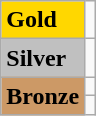<table class="wikitable">
<tr>
<td bgcolor="#ffd700"><strong>Gold</strong></td>
<td></td>
</tr>
<tr>
<td bgcolor="#c0c0c0"><strong>Silver</strong></td>
<td></td>
</tr>
<tr>
<td rowspan="2" bgcolor="#cc9966"><strong>Bronze</strong></td>
<td></td>
</tr>
<tr>
<td></td>
</tr>
</table>
